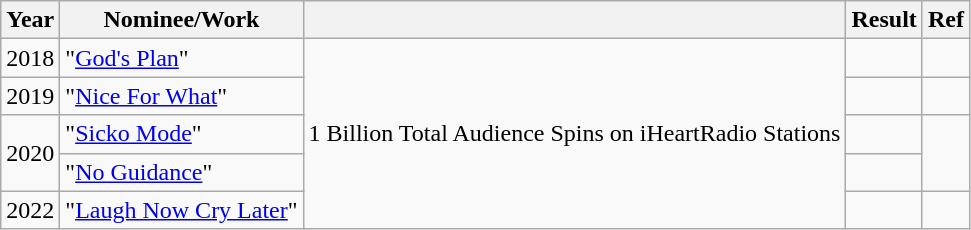<table class="wikitable">
<tr>
<th>Year</th>
<th>Nominee/Work</th>
<th></th>
<th>Result</th>
<th>Ref</th>
</tr>
<tr>
<td>2018</td>
<td>"<a href='#'>God's Plan</a>"</td>
<td rowspan="5">1 Billion Total Audience Spins on iHeartRadio Stations</td>
<td></td>
<td></td>
</tr>
<tr>
<td>2019</td>
<td>"<a href='#'>Nice For What</a>"</td>
<td></td>
<td></td>
</tr>
<tr>
<td rowspan="2">2020</td>
<td>"<a href='#'>Sicko Mode</a>" </td>
<td></td>
<td rowspan="2"></td>
</tr>
<tr>
<td>"<a href='#'>No Guidance</a>" </td>
<td></td>
</tr>
<tr>
<td>2022</td>
<td>"<a href='#'>Laugh Now Cry Later</a>" </td>
<td></td>
<td></td>
</tr>
</table>
